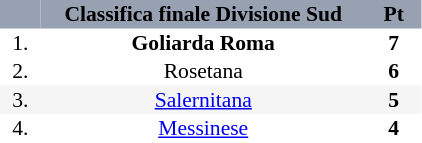<table style="font-size: 90%; border-collapse:collapse" border=0 cellspacing=0 cellpadding=1>
<tr align=center bgcolor=#98A1B2>
<th width=25></th>
<th width=215><span>Classifica finale Divisione Sud</span></th>
<th width=35><span>Pt</span></th>
</tr>
<tr align=center>
<td style="text-align:center;">1.</td>
<td><strong>Goliarda Roma</strong></td>
<td><strong>7</strong></td>
</tr>
<tr align=center style="background:#FFFFFF;">
<td style="text-align:center;">2.</td>
<td>Rosetana</td>
<td><strong>6</strong></td>
</tr>
<tr align=center style="background:#f5f5f5;">
<td style="text-align:center;">3.</td>
<td><a href='#'>Salernitana</a></td>
<td><strong>5</strong></td>
</tr>
<tr align=center style="background:#FFFFFF;">
<td style="text-align:center;">4.</td>
<td><a href='#'>Messinese</a></td>
<td><strong>4</strong></td>
</tr>
</table>
